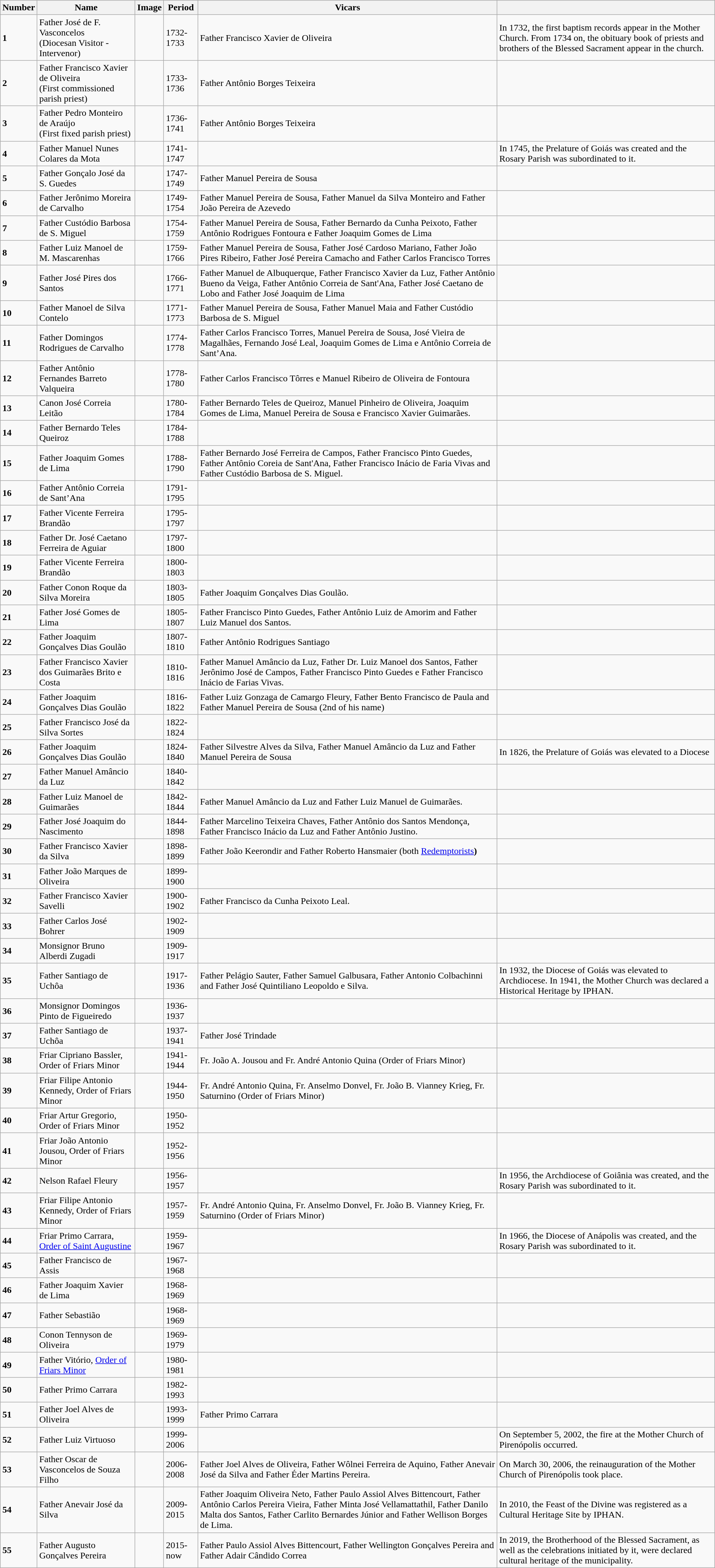<table class="wikitable">
<tr>
<th>Number</th>
<th>Name</th>
<th>Image</th>
<th>Period</th>
<th>Vicars</th>
<th></th>
</tr>
<tr>
<td><strong>1</strong></td>
<td>Father José de F. Vasconcelos<br>(Diocesan Visitor - Intervenor)</td>
<td></td>
<td>1732-1733</td>
<td>Father Francisco Xavier de Oliveira</td>
<td>In 1732, the first baptism records appear in the Mother Church. From 1734 on, the obituary book of priests and brothers of the Blessed Sacrament appear in the church.</td>
</tr>
<tr>
<td><strong>2</strong></td>
<td>Father Francisco Xavier de Oliveira<br>(First commissioned parish priest)</td>
<td></td>
<td>1733-1736</td>
<td>Father Antônio Borges Teixeira</td>
<td></td>
</tr>
<tr>
<td><strong>3</strong></td>
<td>Father Pedro Monteiro de Araújo<br>(First fixed parish priest)</td>
<td></td>
<td>1736-1741</td>
<td>Father Antônio Borges Teixeira</td>
<td></td>
</tr>
<tr>
<td><strong>4</strong></td>
<td>Father Manuel Nunes Colares da Mota</td>
<td></td>
<td>1741-1747</td>
<td></td>
<td>In 1745, the Prelature of Goiás was created and the Rosary Parish was subordinated to it.</td>
</tr>
<tr>
<td><strong>5</strong></td>
<td>Father Gonçalo José da S. Guedes</td>
<td></td>
<td>1747-1749</td>
<td>Father Manuel Pereira de Sousa</td>
<td></td>
</tr>
<tr>
<td><strong>6</strong></td>
<td>Father Jerônimo Moreira de Carvalho</td>
<td></td>
<td>1749-1754</td>
<td>Father Manuel Pereira de Sousa, Father Manuel da Silva Monteiro and Father João Pereira de Azevedo</td>
<td></td>
</tr>
<tr>
<td><strong>7</strong></td>
<td>Father Custódio Barbosa de S. Miguel</td>
<td></td>
<td>1754-1759</td>
<td>Father Manuel Pereira de Sousa, Father Bernardo da Cunha Peixoto, Father Antônio Rodrigues Fontoura e Father Joaquim Gomes de Lima</td>
<td></td>
</tr>
<tr>
<td><strong>8</strong></td>
<td>Father Luiz Manoel de M. Mascarenhas</td>
<td></td>
<td>1759-1766</td>
<td>Father Manuel Pereira de Sousa, Father José Cardoso Mariano, Father João Pires Ribeiro, Father  José Pereira Camacho and Father Carlos Francisco Torres</td>
<td></td>
</tr>
<tr>
<td><strong>9</strong></td>
<td>Father José Pires dos Santos</td>
<td></td>
<td>1766-1771</td>
<td>Father Manuel de Albuquerque, Father Francisco Xavier da Luz, Father Antônio Bueno da Veiga, Father Antônio Correia de Sant'Ana, Father José Caetano de Lobo and Father José Joaquim de Lima</td>
<td></td>
</tr>
<tr>
<td><strong>10</strong></td>
<td>Father Manoel de Silva Contelo</td>
<td></td>
<td>1771-1773</td>
<td>Father Manuel Pereira de Sousa, Father Manuel Maia and Father Custódio Barbosa de S. Miguel</td>
<td></td>
</tr>
<tr>
<td><strong>11</strong></td>
<td>Father Domingos Rodrigues de Carvalho</td>
<td></td>
<td>1774-1778</td>
<td>Father Carlos Francisco Torres, Manuel Pereira de Sousa, José Vieira de Magalhães, Fernando José Leal, Joaquim Gomes de Lima e Antônio Correia de Sant’Ana.</td>
<td></td>
</tr>
<tr>
<td><strong>12</strong></td>
<td>Father Antônio Fernandes Barreto Valqueira</td>
<td></td>
<td>1778-1780</td>
<td>Father Carlos Francisco Tôrres e Manuel Ribeiro de Oliveira de Fontoura</td>
<td></td>
</tr>
<tr>
<td><strong>13</strong></td>
<td>Canon José Correia Leitão</td>
<td></td>
<td>1780-1784</td>
<td>Father Bernardo Teles de Queiroz, Manuel Pinheiro de Oliveira, Joaquim Gomes de Lima, Manuel Pereira de Sousa e Francisco Xavier Guimarães.</td>
<td></td>
</tr>
<tr>
<td><strong>14</strong></td>
<td>Father Bernardo Teles Queiroz</td>
<td></td>
<td>1784-1788</td>
<td></td>
<td></td>
</tr>
<tr>
<td><strong>15</strong></td>
<td>Father Joaquim Gomes de Lima</td>
<td></td>
<td>1788-1790</td>
<td>Father Bernardo José Ferreira de Campos, Father Francisco Pinto Guedes, Father Antônio Coreia de Sant'Ana, Father Francisco Inácio de Faria Vivas and Father Custódio Barbosa de S. Miguel.</td>
<td></td>
</tr>
<tr>
<td><strong>16</strong></td>
<td>Father Antônio Correia de Sant’Ana</td>
<td></td>
<td>1791-1795</td>
<td></td>
<td></td>
</tr>
<tr>
<td><strong>17</strong></td>
<td>Father Vicente Ferreira Brandão</td>
<td></td>
<td>1795-1797</td>
<td></td>
<td></td>
</tr>
<tr>
<td><strong>18</strong></td>
<td>Father Dr. José Caetano Ferreira de Aguiar</td>
<td></td>
<td>1797-1800</td>
<td></td>
<td></td>
</tr>
<tr>
<td><strong>19</strong></td>
<td>Father Vicente Ferreira Brandão</td>
<td></td>
<td>1800-1803</td>
<td></td>
<td></td>
</tr>
<tr>
<td><strong>20</strong></td>
<td>Father Conon Roque da Silva Moreira</td>
<td></td>
<td>1803-1805</td>
<td>Father Joaquim Gonçalves Dias Goulão.</td>
<td></td>
</tr>
<tr>
<td><strong>21</strong></td>
<td>Father José Gomes de Lima</td>
<td></td>
<td>1805-1807</td>
<td>Father Francisco Pinto Guedes, Father Antônio Luiz de Amorim and Father Luiz Manuel dos Santos.</td>
<td></td>
</tr>
<tr>
<td><strong>22</strong></td>
<td>Father Joaquim Gonçalves Dias Goulão</td>
<td></td>
<td>1807-1810</td>
<td>Father Antônio Rodrigues Santiago</td>
<td></td>
</tr>
<tr>
<td><strong>23</strong></td>
<td>Father Francisco Xavier dos Guimarães Brito e Costa</td>
<td></td>
<td>1810-1816</td>
<td>Father Manuel Amâncio da Luz, Father Dr. Luiz Manoel dos Santos, Father Jerônimo José de Campos, Father Francisco Pinto Guedes e Father Francisco Inácio de Farias Vivas.</td>
<td></td>
</tr>
<tr>
<td><strong>24</strong></td>
<td>Father Joaquim Gonçalves Dias Goulão</td>
<td></td>
<td>1816-1822</td>
<td>Father Luiz Gonzaga de Camargo Fleury, Father Bento Francisco de Paula and Father Manuel Pereira de Sousa (2nd of his name)</td>
<td></td>
</tr>
<tr>
<td><strong>25</strong></td>
<td>Father Francisco José da Silva Sortes</td>
<td></td>
<td>1822-1824</td>
<td></td>
<td></td>
</tr>
<tr>
<td><strong>26</strong></td>
<td>Father Joaquim Gonçalves Dias Goulão</td>
<td></td>
<td>1824-1840</td>
<td>Father Silvestre Alves da Silva, Father Manuel Amâncio da Luz and Father Manuel Pereira de Sousa</td>
<td>In 1826, the Prelature of Goiás was elevated to a Diocese</td>
</tr>
<tr>
<td><strong>27</strong></td>
<td>Father Manuel Amâncio da Luz</td>
<td></td>
<td>1840-1842</td>
<td></td>
<td></td>
</tr>
<tr>
<td><strong>28</strong></td>
<td>Father Luiz Manoel de Guimarães</td>
<td></td>
<td>1842-1844</td>
<td>Father Manuel Amâncio da Luz and Father Luiz Manuel de Guimarães.</td>
<td></td>
</tr>
<tr>
<td><strong>29</strong></td>
<td>Father José Joaquim do Nascimento</td>
<td></td>
<td>1844-1898</td>
<td>Father Marcelino Teixeira Chaves, Father Antônio dos Santos Mendonça, Father Francisco Inácio da Luz and Father  Antônio Justino.</td>
<td></td>
</tr>
<tr>
<td><strong>30</strong></td>
<td>Father Francisco Xavier da Silva</td>
<td></td>
<td>1898-1899</td>
<td>Father João Keerondir and Father Roberto Hansmaier (both <a href='#'>Redemptorists</a><strong>)</strong></td>
<td></td>
</tr>
<tr>
<td><strong>31</strong></td>
<td>Father João Marques de Oliveira</td>
<td></td>
<td>1899-1900</td>
<td></td>
<td></td>
</tr>
<tr>
<td><strong>32</strong></td>
<td>Father Francisco Xavier Savelli</td>
<td></td>
<td>1900-1902</td>
<td>Father Francisco da Cunha Peixoto Leal.</td>
<td></td>
</tr>
<tr>
<td><strong>33</strong></td>
<td>Father Carlos José Bohrer</td>
<td></td>
<td>1902-1909</td>
<td></td>
<td></td>
</tr>
<tr>
<td><strong>34</strong></td>
<td>Monsignor Bruno Alberdi Zugadi</td>
<td></td>
<td>1909-1917</td>
<td></td>
<td></td>
</tr>
<tr>
<td><strong>35</strong></td>
<td>Father Santiago de Uchôa</td>
<td></td>
<td>1917-1936</td>
<td>Father Pelágio Sauter, Father Samuel Galbusara, Father Antonio Colbachinni and Father José Quintiliano Leopoldo e Silva.</td>
<td>In 1932, the Diocese of Goiás was elevated to Archdiocese. In 1941, the Mother Church was declared a Historical Heritage by IPHAN.</td>
</tr>
<tr>
<td><strong>36</strong></td>
<td>Monsignor Domingos Pinto de Figueiredo</td>
<td></td>
<td>1936-1937</td>
<td></td>
<td></td>
</tr>
<tr>
<td><strong>37</strong></td>
<td>Father Santiago de Uchôa</td>
<td></td>
<td>1937-1941</td>
<td>Father José Trindade</td>
<td></td>
</tr>
<tr>
<td><strong>38</strong></td>
<td>Friar Cipriano Bassler, Order of Friars Minor</td>
<td></td>
<td>1941-1944</td>
<td>Fr. João A. Jousou and Fr. André Antonio Quina (Order of Friars Minor)</td>
<td></td>
</tr>
<tr>
<td><strong>39</strong></td>
<td>Friar Filipe Antonio Kennedy, Order of Friars Minor</td>
<td></td>
<td>1944-1950</td>
<td>Fr. André Antonio Quina, Fr. Anselmo Donvel, Fr. João B. Vianney Krieg, Fr. Saturnino (Order of Friars Minor)</td>
<td></td>
</tr>
<tr>
<td><strong>40</strong></td>
<td>Friar Artur Gregorio, Order of Friars Minor</td>
<td></td>
<td>1950-1952</td>
<td></td>
<td></td>
</tr>
<tr>
<td><strong>41</strong></td>
<td>Friar João Antonio Jousou, Order of Friars Minor</td>
<td></td>
<td>1952-1956</td>
<td></td>
<td></td>
</tr>
<tr>
<td><strong>42</strong></td>
<td>Nelson Rafael Fleury</td>
<td></td>
<td>1956-1957</td>
<td></td>
<td>In 1956, the Archdiocese of Goiânia was created, and the Rosary Parish was subordinated to it.</td>
</tr>
<tr>
<td><strong>43</strong></td>
<td>Friar Filipe Antonio Kennedy, Order of Friars Minor</td>
<td></td>
<td>1957-1959</td>
<td>Fr. André Antonio Quina, Fr. Anselmo Donvel, Fr. João B. Vianney Krieg, Fr. Saturnino (Order of Friars Minor)</td>
<td></td>
</tr>
<tr>
<td><strong>44</strong></td>
<td>Friar Primo Carrara, <a href='#'>Order of Saint Augustine</a></td>
<td></td>
<td>1959-1967</td>
<td></td>
<td>In 1966, the Diocese of Anápolis was created, and the Rosary Parish was subordinated to it.</td>
</tr>
<tr>
<td><strong>45</strong></td>
<td>Father Francisco de Assis</td>
<td></td>
<td>1967-1968</td>
<td></td>
<td></td>
</tr>
<tr>
<td><strong>46</strong></td>
<td>Father Joaquim Xavier de Lima</td>
<td></td>
<td>1968-1969</td>
<td></td>
<td></td>
</tr>
<tr>
<td><strong>47</strong></td>
<td>Father Sebastião</td>
<td></td>
<td>1968-1969</td>
<td></td>
<td></td>
</tr>
<tr>
<td><strong>48</strong></td>
<td>Conon Tennyson de Oliveira</td>
<td></td>
<td>1969-1979</td>
<td></td>
<td></td>
</tr>
<tr>
<td><strong>49</strong></td>
<td>Father Vitório, <a href='#'>Order of Friars Minor</a></td>
<td></td>
<td>1980-1981</td>
<td></td>
<td></td>
</tr>
<tr>
<td><strong>50</strong></td>
<td>Father Primo Carrara</td>
<td></td>
<td>1982-1993</td>
<td></td>
<td></td>
</tr>
<tr>
<td><strong>51</strong></td>
<td>Father Joel Alves de Oliveira</td>
<td></td>
<td>1993-1999</td>
<td>Father Primo Carrara</td>
<td></td>
</tr>
<tr>
<td><strong>52</strong></td>
<td>Father Luiz Virtuoso</td>
<td></td>
<td>1999-2006</td>
<td></td>
<td>On September 5, 2002, the fire at the Mother Church of Pirenópolis occurred.</td>
</tr>
<tr>
<td><strong>53</strong></td>
<td>Father Oscar de Vasconcelos de Souza Filho</td>
<td></td>
<td>2006-2008</td>
<td>Father Joel Alves de Oliveira, Father Wôlnei Ferreira de Aquino, Father Anevair José da Silva and Father Éder Martins Pereira.</td>
<td>On March 30, 2006, the reinauguration of the Mother Church of Pirenópolis took place.</td>
</tr>
<tr>
<td><strong>54</strong></td>
<td>Father Anevair José da Silva</td>
<td></td>
<td>2009-2015</td>
<td>Father Joaquim Oliveira Neto, Father Paulo Assiol Alves Bittencourt, Father Antônio Carlos Pereira Vieira, Father Minta José Vellamattathil, Father Danilo Malta dos Santos, Father Carlito Bernardes Júnior and Father Wellison Borges de Lima.</td>
<td>In 2010, the Feast of the Divine was registered as a Cultural Heritage Site by IPHAN.</td>
</tr>
<tr>
<td><strong>55</strong></td>
<td>Father  Augusto Gonçalves Pereira</td>
<td></td>
<td>2015-now</td>
<td>Father Paulo Assiol Alves Bittencourt, Father Wellington Gonçalves Pereira and Father Adair Cândido Correa</td>
<td>In 2019, the Brotherhood of the Blessed Sacrament, as well as the celebrations initiated by it, were declared cultural heritage of the municipality.</td>
</tr>
</table>
